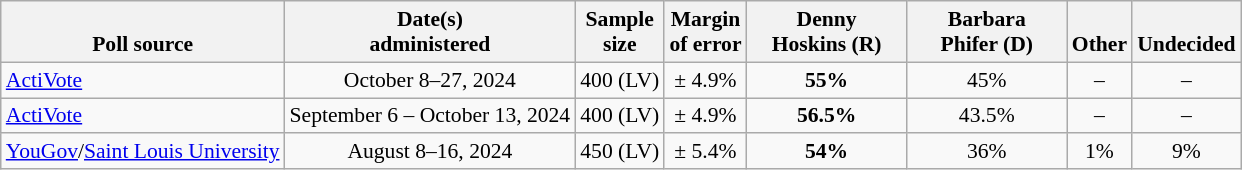<table class="wikitable" style="font-size:90%;text-align:center;">
<tr style="vertical-align:bottom">
<th>Poll source</th>
<th>Date(s)<br>administered</th>
<th>Sample<br>size</th>
<th>Margin<br>of error</th>
<th style="width:100px;">Denny<br>Hoskins (R)</th>
<th style="width:100px;">Barbara<br>Phifer (D)</th>
<th>Other</th>
<th>Undecided</th>
</tr>
<tr>
<td style="text-align:left;"><a href='#'>ActiVote</a></td>
<td>October 8–27, 2024</td>
<td>400 (LV)</td>
<td>± 4.9%</td>
<td><strong>55%</strong></td>
<td>45%</td>
<td>–</td>
<td>–</td>
</tr>
<tr>
<td style="text-align:left;"><a href='#'>ActiVote</a></td>
<td>September 6 – October 13, 2024</td>
<td>400 (LV)</td>
<td>± 4.9%</td>
<td><strong>56.5%</strong></td>
<td>43.5%</td>
<td>–</td>
<td>–</td>
</tr>
<tr>
<td style="text-align:left;"><a href='#'>YouGov</a>/<a href='#'>Saint Louis University</a></td>
<td>August 8–16, 2024</td>
<td>450 (LV)</td>
<td>± 5.4%</td>
<td><strong>54%</strong></td>
<td>36%</td>
<td>1%</td>
<td>9%</td>
</tr>
</table>
